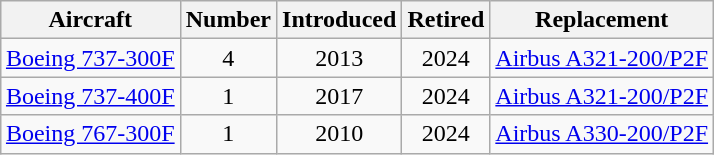<table class="wikitable" style="border-collapse;text-align:center;margin:1em auto">
<tr>
<th>Aircraft</th>
<th>Number</th>
<th>Introduced</th>
<th>Retired</th>
<th>Replacement</th>
</tr>
<tr>
<td><a href='#'>Boeing 737-300F</a></td>
<td>4</td>
<td>2013</td>
<td>2024</td>
<td><a href='#'>Airbus A321-200/P2F</a></td>
</tr>
<tr>
<td><a href='#'>Boeing 737-400F</a></td>
<td>1</td>
<td>2017</td>
<td>2024</td>
<td><a href='#'>Airbus A321-200/P2F</a></td>
</tr>
<tr>
<td><a href='#'>Boeing 767-300F</a></td>
<td>1</td>
<td>2010</td>
<td>2024</td>
<td><a href='#'>Airbus A330-200/P2F</a></td>
</tr>
</table>
